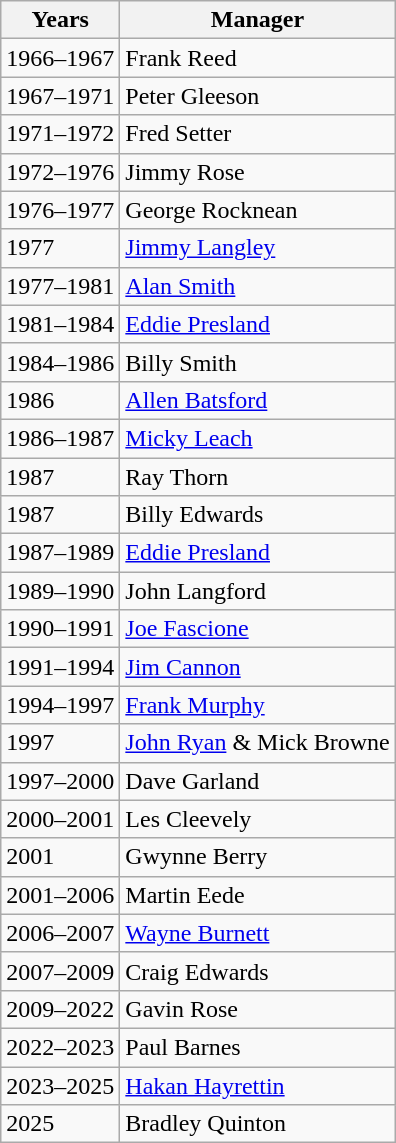<table class=wikitable>
<tr>
<th>Years</th>
<th>Manager</th>
</tr>
<tr>
<td>1966–1967</td>
<td>Frank Reed</td>
</tr>
<tr>
<td>1967–1971</td>
<td>Peter Gleeson</td>
</tr>
<tr>
<td>1971–1972</td>
<td>Fred Setter</td>
</tr>
<tr>
<td>1972–1976</td>
<td>Jimmy Rose</td>
</tr>
<tr>
<td>1976–1977</td>
<td>George Rocknean</td>
</tr>
<tr>
<td>1977</td>
<td><a href='#'>Jimmy Langley</a></td>
</tr>
<tr>
<td>1977–1981</td>
<td><a href='#'>Alan Smith</a></td>
</tr>
<tr>
<td>1981–1984</td>
<td><a href='#'>Eddie Presland</a></td>
</tr>
<tr>
<td>1984–1986</td>
<td>Billy Smith</td>
</tr>
<tr>
<td>1986</td>
<td><a href='#'>Allen Batsford</a></td>
</tr>
<tr>
<td>1986–1987</td>
<td><a href='#'>Micky Leach</a></td>
</tr>
<tr>
<td>1987</td>
<td>Ray Thorn</td>
</tr>
<tr>
<td>1987</td>
<td>Billy Edwards</td>
</tr>
<tr>
<td>1987–1989</td>
<td><a href='#'>Eddie Presland</a></td>
</tr>
<tr>
<td>1989–1990</td>
<td>John Langford</td>
</tr>
<tr>
<td>1990–1991</td>
<td><a href='#'>Joe Fascione</a></td>
</tr>
<tr>
<td>1991–1994</td>
<td><a href='#'>Jim Cannon</a></td>
</tr>
<tr>
<td>1994–1997</td>
<td><a href='#'>Frank Murphy</a></td>
</tr>
<tr>
<td>1997</td>
<td><a href='#'>John Ryan</a> & Mick Browne</td>
</tr>
<tr>
<td>1997–2000</td>
<td>Dave Garland</td>
</tr>
<tr>
<td>2000–2001</td>
<td>Les Cleevely</td>
</tr>
<tr>
<td>2001</td>
<td>Gwynne Berry</td>
</tr>
<tr>
<td>2001–2006</td>
<td>Martin Eede</td>
</tr>
<tr>
<td>2006–2007</td>
<td><a href='#'>Wayne Burnett</a></td>
</tr>
<tr>
<td>2007–2009</td>
<td>Craig Edwards</td>
</tr>
<tr>
<td>2009–2022</td>
<td>Gavin Rose</td>
</tr>
<tr>
<td>2022–2023</td>
<td>Paul Barnes</td>
</tr>
<tr>
<td>2023–2025</td>
<td><a href='#'>Hakan Hayrettin</a></td>
</tr>
<tr>
<td>2025</td>
<td>Bradley Quinton</td>
</tr>
</table>
